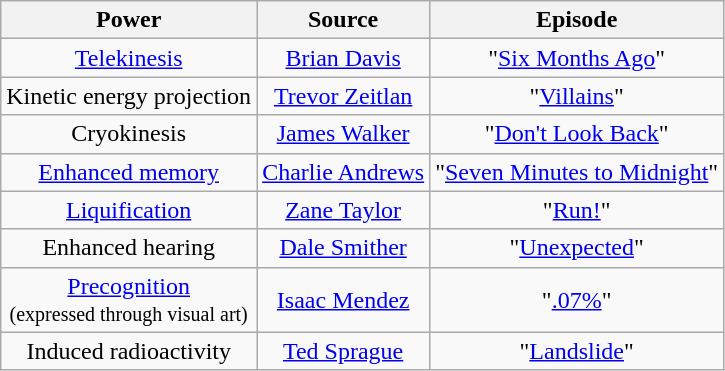<table class="wikitable" style="text-align:center">
<tr>
<th>Power</th>
<th>Source</th>
<th>Episode</th>
</tr>
<tr>
<td><a href='#'>Telekinesis</a></td>
<td><a href='#'>Brian Davis</a></td>
<td>"<a href='#'>Six Months Ago</a>"</td>
</tr>
<tr>
<td>Kinetic energy projection</td>
<td><a href='#'>Trevor Zeitlan</a></td>
<td>"<a href='#'>Villains</a>"</td>
</tr>
<tr>
<td>Cryokinesis</td>
<td><a href='#'>James Walker</a></td>
<td>"<a href='#'>Don't Look Back</a>"</td>
</tr>
<tr>
<td><a href='#'>Enhanced memory</a></td>
<td><a href='#'>Charlie Andrews</a></td>
<td>"<a href='#'>Seven Minutes to Midnight</a>"</td>
</tr>
<tr>
<td><a href='#'>Liquification</a></td>
<td><a href='#'>Zane Taylor</a></td>
<td>"<a href='#'>Run!</a>"</td>
</tr>
<tr>
<td>Enhanced hearing</td>
<td><a href='#'>Dale Smither</a></td>
<td>"<a href='#'>Unexpected</a>"</td>
</tr>
<tr>
<td><a href='#'>Precognition</a><br><small>(expressed through visual art)</small></td>
<td><a href='#'>Isaac Mendez</a></td>
<td>"<a href='#'>.07%</a>"</td>
</tr>
<tr>
<td>Induced radioactivity</td>
<td><a href='#'>Ted Sprague</a></td>
<td>"<a href='#'>Landslide</a>"</td>
</tr>
</table>
